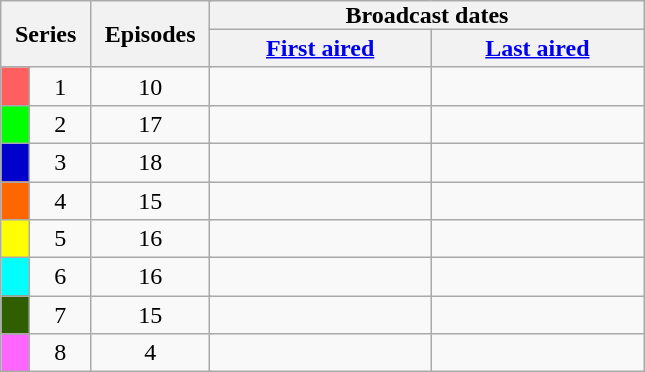<table class="wikitable plainrowheaders" style=text-align:center>
<tr>
<th scope=col style="padding:0 9px" colspan=2 rowspan=2>Series</th>
<th scope=col style="padding:0 9px" colspan=2 rowspan=2>Episodes</th>
<th scope=col style="padding:0 90px" colspan=2>Broadcast dates</th>
</tr>
<tr>
<th scope=col><a href='#'>First aired</a></th>
<th scope=col><a href='#'>Last aired</a></th>
</tr>
<tr>
<td scope=row style=background:#FF5F5F></td>
<td>1</td>
<td colspan=2>10</td>
<td></td>
<td></td>
</tr>
<tr>
<td scope=row style=background:#00FF00></td>
<td>2</td>
<td colspan=2>17</td>
<td></td>
<td></td>
</tr>
<tr>
<td scope=row style=background:#0000CC></td>
<td>3</td>
<td colspan=2>18</td>
<td></td>
<td></td>
</tr>
<tr>
<td scope=row style=background:#FF6600></td>
<td>4</td>
<td colspan=2>15</td>
<td></td>
<td></td>
</tr>
<tr>
<td scope=row style=background:#FFFF00></td>
<td>5</td>
<td colspan=2>16</td>
<td></td>
<td></td>
</tr>
<tr>
<td scope=row style=background:#00FFFF></td>
<td>6</td>
<td colspan=2>16</td>
<td></td>
<td></td>
</tr>
<tr>
<td scope=row style=background:#2F5F00></td>
<td>7</td>
<td colspan=2>15</td>
<td></td>
<td></td>
</tr>
<tr>
<td scope=row style=background:#FF66FF></td>
<td>8</td>
<td colspan=2>4</td>
<td></td>
<td></td>
</tr>
</table>
